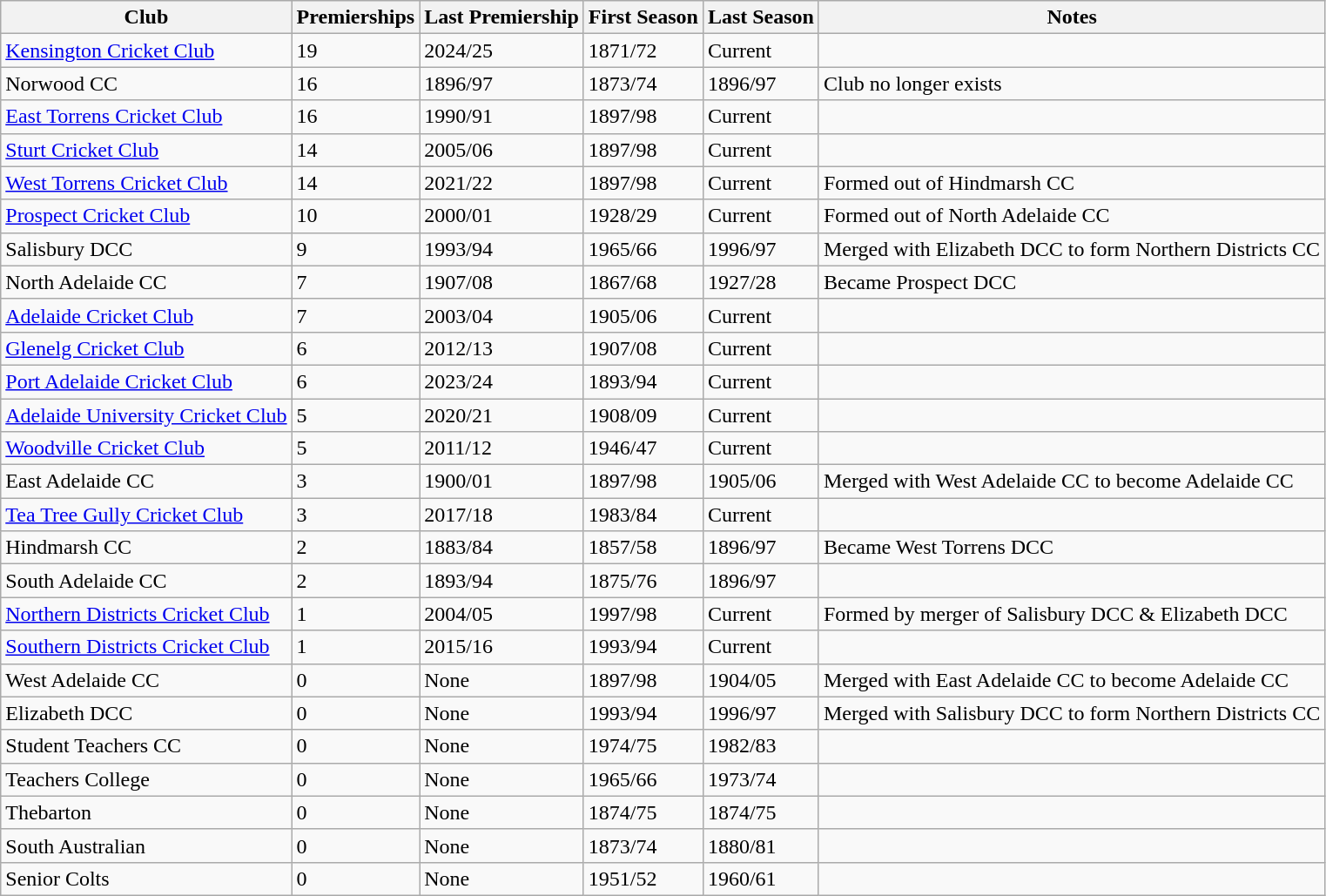<table class="wikitable sortable">
<tr>
<th>Club</th>
<th>Premierships</th>
<th>Last Premiership</th>
<th>First Season</th>
<th>Last Season</th>
<th>Notes</th>
</tr>
<tr>
<td><a href='#'>Kensington Cricket Club</a></td>
<td>19</td>
<td>2024/25</td>
<td>1871/72</td>
<td>Current</td>
<td></td>
</tr>
<tr>
<td>Norwood CC</td>
<td>16</td>
<td>1896/97</td>
<td>1873/74</td>
<td>1896/97</td>
<td>Club no longer exists</td>
</tr>
<tr>
<td><a href='#'>East Torrens Cricket Club</a></td>
<td>16</td>
<td>1990/91</td>
<td>1897/98</td>
<td>Current</td>
<td></td>
</tr>
<tr>
<td><a href='#'>Sturt Cricket Club</a></td>
<td>14</td>
<td>2005/06</td>
<td>1897/98</td>
<td>Current</td>
<td></td>
</tr>
<tr>
<td><a href='#'>West Torrens Cricket Club</a></td>
<td>14</td>
<td>2021/22</td>
<td>1897/98</td>
<td>Current</td>
<td>Formed out of Hindmarsh CC</td>
</tr>
<tr>
<td><a href='#'>Prospect Cricket Club</a></td>
<td>10</td>
<td>2000/01</td>
<td>1928/29</td>
<td>Current</td>
<td>Formed out of North Adelaide CC</td>
</tr>
<tr>
<td>Salisbury DCC</td>
<td>9</td>
<td>1993/94</td>
<td>1965/66</td>
<td>1996/97</td>
<td>Merged with Elizabeth DCC to form Northern Districts CC</td>
</tr>
<tr>
<td>North Adelaide CC</td>
<td>7</td>
<td>1907/08</td>
<td>1867/68</td>
<td>1927/28</td>
<td>Became Prospect DCC</td>
</tr>
<tr>
<td><a href='#'>Adelaide Cricket Club</a></td>
<td>7</td>
<td>2003/04</td>
<td>1905/06</td>
<td>Current</td>
<td></td>
</tr>
<tr>
<td><a href='#'>Glenelg Cricket Club</a></td>
<td>6</td>
<td>2012/13</td>
<td>1907/08</td>
<td>Current</td>
<td></td>
</tr>
<tr>
<td><a href='#'>Port Adelaide Cricket Club</a></td>
<td>6</td>
<td>2023/24</td>
<td>1893/94</td>
<td>Current</td>
<td></td>
</tr>
<tr>
<td><a href='#'>Adelaide University Cricket Club</a></td>
<td>5</td>
<td>2020/21</td>
<td>1908/09</td>
<td>Current</td>
<td></td>
</tr>
<tr>
<td><a href='#'>Woodville Cricket Club</a></td>
<td>5</td>
<td>2011/12</td>
<td>1946/47</td>
<td>Current</td>
<td></td>
</tr>
<tr>
<td>East Adelaide CC</td>
<td>3</td>
<td>1900/01</td>
<td>1897/98</td>
<td>1905/06</td>
<td>Merged with West Adelaide CC to become Adelaide CC</td>
</tr>
<tr>
<td><a href='#'>Tea Tree Gully Cricket Club</a></td>
<td>3</td>
<td>2017/18</td>
<td>1983/84</td>
<td>Current</td>
<td></td>
</tr>
<tr>
<td>Hindmarsh CC</td>
<td>2</td>
<td>1883/84</td>
<td>1857/58</td>
<td>1896/97</td>
<td>Became West Torrens DCC</td>
</tr>
<tr>
<td>South Adelaide CC</td>
<td>2</td>
<td>1893/94</td>
<td>1875/76</td>
<td>1896/97</td>
<td></td>
</tr>
<tr>
<td><a href='#'>Northern Districts Cricket Club</a></td>
<td>1</td>
<td>2004/05</td>
<td>1997/98</td>
<td>Current</td>
<td>Formed by merger of Salisbury DCC & Elizabeth DCC</td>
</tr>
<tr>
<td><a href='#'>Southern Districts Cricket Club</a></td>
<td>1</td>
<td>2015/16</td>
<td>1993/94</td>
<td>Current</td>
<td></td>
</tr>
<tr>
<td>West Adelaide CC</td>
<td>0</td>
<td>None</td>
<td>1897/98</td>
<td>1904/05</td>
<td>Merged with East Adelaide CC to become Adelaide CC</td>
</tr>
<tr>
<td>Elizabeth DCC</td>
<td>0</td>
<td>None</td>
<td>1993/94</td>
<td>1996/97</td>
<td>Merged with Salisbury DCC to form Northern Districts CC</td>
</tr>
<tr>
<td>Student Teachers CC</td>
<td>0</td>
<td>None</td>
<td>1974/75</td>
<td>1982/83</td>
<td></td>
</tr>
<tr>
<td>Teachers College</td>
<td>0</td>
<td>None</td>
<td>1965/66</td>
<td>1973/74</td>
<td></td>
</tr>
<tr>
<td>Thebarton</td>
<td>0</td>
<td>None</td>
<td>1874/75</td>
<td>1874/75</td>
<td></td>
</tr>
<tr>
<td>South Australian</td>
<td>0</td>
<td>None</td>
<td>1873/74</td>
<td>1880/81</td>
<td></td>
</tr>
<tr>
<td>Senior Colts</td>
<td>0</td>
<td>None</td>
<td>1951/52</td>
<td>1960/61</td>
<td></td>
</tr>
</table>
